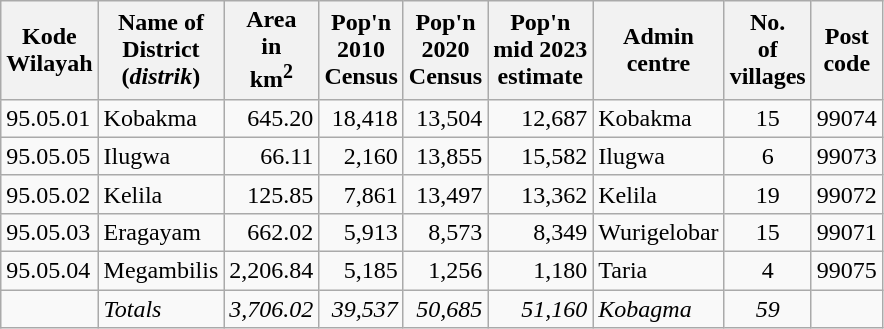<table class="wikitable">
<tr>
<th>Kode <br>Wilayah</th>
<th>Name of<br>District<br>(<em>distrik</em>)</th>
<th>Area <br> in<br> km<sup>2</sup></th>
<th>Pop'n <br>2010<br>Census</th>
<th>Pop'n <br>2020<br>Census</th>
<th>Pop'n <br>mid 2023<br>estimate</th>
<th>Admin<br>centre</th>
<th>No.<br>of <br>villages</th>
<th>Post<br>code</th>
</tr>
<tr>
<td>95.05.01</td>
<td>Kobakma </td>
<td align="right">645.20</td>
<td align="right">18,418</td>
<td align="right">13,504</td>
<td align="right">12,687</td>
<td>Kobakma</td>
<td align="center">15</td>
<td>99074</td>
</tr>
<tr>
<td>95.05.05</td>
<td>Ilugwa </td>
<td align="right">66.11</td>
<td align="right">2,160</td>
<td align="right">13,855</td>
<td align="right">15,582</td>
<td>Ilugwa</td>
<td align="center">6</td>
<td>99073</td>
</tr>
<tr>
<td>95.05.02</td>
<td>Kelila </td>
<td align="right">125.85</td>
<td align="right">7,861</td>
<td align="right">13,497</td>
<td align="right">13,362</td>
<td>Kelila</td>
<td align="center">19</td>
<td>99072</td>
</tr>
<tr>
<td>95.05.03</td>
<td>Eragayam </td>
<td align="right">662.02</td>
<td align="right">5,913</td>
<td align="right">8,573</td>
<td align="right">8,349</td>
<td>Wurigelobar</td>
<td align="center">15</td>
<td>99071</td>
</tr>
<tr>
<td>95.05.04</td>
<td>Megambilis </td>
<td align="right">2,206.84</td>
<td align="right">5,185</td>
<td align="right">1,256</td>
<td align="right">1,180</td>
<td>Taria</td>
<td align="center">4</td>
<td>99075</td>
</tr>
<tr>
<td></td>
<td><em>Totals</em></td>
<td align="right"><em>3,706.02</em></td>
<td align="right"><em>39,537</em></td>
<td align="right"><em>50,685</em></td>
<td align="right"><em>51,160</em></td>
<td><em>Kobagma</em></td>
<td align="center"><em>59</em></td>
<td></td>
</tr>
</table>
